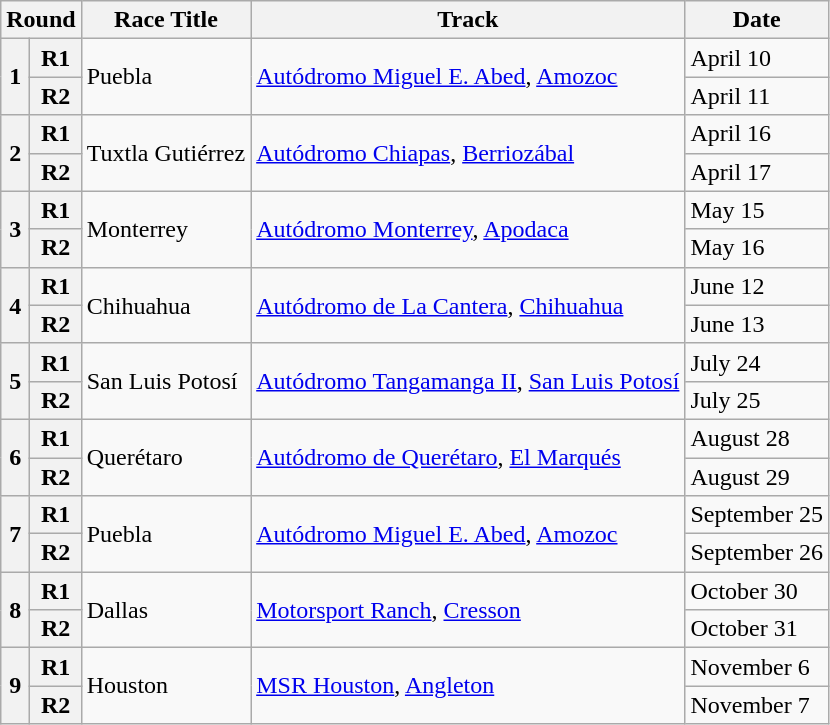<table class="wikitable">
<tr>
<th colspan=2>Round</th>
<th>Race Title</th>
<th>Track</th>
<th>Date</th>
</tr>
<tr>
<th rowspan=2>1</th>
<th>R1</th>
<td rowspan=2>Puebla</td>
<td rowspan=2> <a href='#'>Autódromo Miguel E. Abed</a>, <a href='#'>Amozoc</a></td>
<td>April 10</td>
</tr>
<tr>
<th>R2</th>
<td>April 11</td>
</tr>
<tr>
<th rowspan=2>2</th>
<th>R1</th>
<td rowspan=2>Tuxtla Gutiérrez</td>
<td rowspan=2> <a href='#'>Autódromo Chiapas</a>, <a href='#'>Berriozábal</a></td>
<td>April 16</td>
</tr>
<tr>
<th>R2</th>
<td>April 17</td>
</tr>
<tr>
<th rowspan=2>3</th>
<th>R1</th>
<td rowspan=2>Monterrey</td>
<td rowspan=2> <a href='#'>Autódromo Monterrey</a>, <a href='#'>Apodaca</a></td>
<td>May 15</td>
</tr>
<tr>
<th>R2</th>
<td>May 16</td>
</tr>
<tr>
<th rowspan=2>4</th>
<th>R1</th>
<td rowspan=2>Chihuahua</td>
<td rowspan=2> <a href='#'>Autódromo de La Cantera</a>, <a href='#'>Chihuahua</a></td>
<td>June 12</td>
</tr>
<tr>
<th>R2</th>
<td>June 13</td>
</tr>
<tr>
<th rowspan=2>5</th>
<th>R1</th>
<td rowspan=2>San Luis Potosí</td>
<td rowspan=2> <a href='#'>Autódromo Tangamanga II</a>, <a href='#'>San Luis Potosí</a></td>
<td>July 24</td>
</tr>
<tr>
<th>R2</th>
<td>July 25</td>
</tr>
<tr>
<th rowspan=2>6</th>
<th>R1</th>
<td rowspan=2>Querétaro</td>
<td rowspan=2> <a href='#'>Autódromo de Querétaro</a>, <a href='#'>El Marqués</a></td>
<td>August 28</td>
</tr>
<tr>
<th>R2</th>
<td>August 29</td>
</tr>
<tr>
<th rowspan=2>7</th>
<th>R1</th>
<td rowspan=2>Puebla</td>
<td rowspan=2> <a href='#'>Autódromo Miguel E. Abed</a>, <a href='#'>Amozoc</a></td>
<td>September 25</td>
</tr>
<tr>
<th>R2</th>
<td>September 26</td>
</tr>
<tr>
<th rowspan=2>8</th>
<th>R1</th>
<td rowspan=2>Dallas</td>
<td rowspan=2> <a href='#'>Motorsport Ranch</a>, <a href='#'>Cresson</a></td>
<td>October 30</td>
</tr>
<tr>
<th>R2</th>
<td>October 31</td>
</tr>
<tr>
<th rowspan=2>9</th>
<th>R1</th>
<td rowspan=2>Houston</td>
<td rowspan=2> <a href='#'>MSR Houston</a>, <a href='#'>Angleton</a></td>
<td>November 6</td>
</tr>
<tr>
<th>R2</th>
<td>November 7</td>
</tr>
</table>
